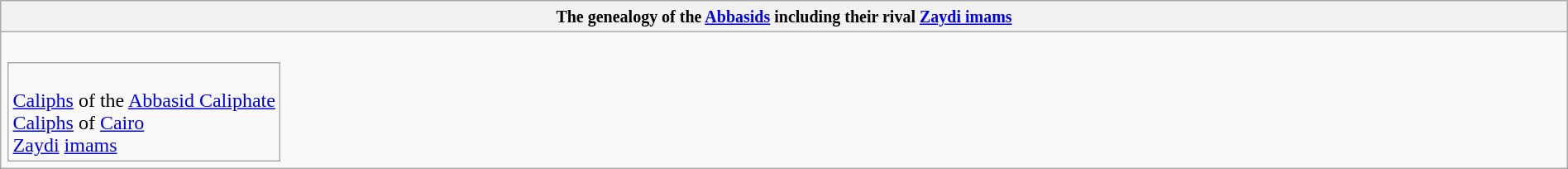<table class="wikitable collapsible collapsed" border="1" style="width:100%; text-align:center;">
<tr>
<th><small>The genealogy of the <a href='#'>Abbasids</a> including their rival <a href='#'>Zaydi imams</a> </small></th>
</tr>
<tr>
<td><br><table - style="vertical-align:top">
<tr>
<td colspan=100% style="text-align:left"><br> <a href='#'>Caliphs</a> of the <a href='#'>Abbasid Caliphate</a><br>
 <a href='#'>Caliphs</a> of <a href='#'>Cairo</a><br>
 <a href='#'>Zaydi</a> <a href='#'>imams</a></td>
</tr>
</table>





































































</td>
</tr>
</table>
